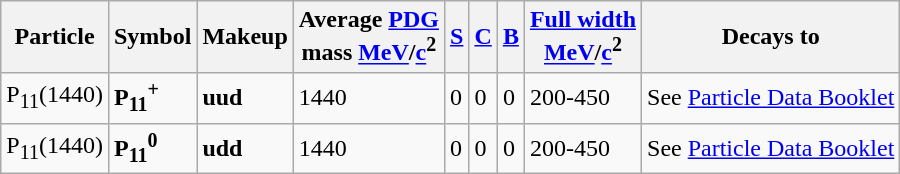<table class="wikitable">
<tr>
<th>Particle</th>
<th>Symbol</th>
<th>Makeup</th>
<th>Average <a href='#'>PDG</a><br>mass <a href='#'>MeV</a>/<a href='#'>c</a><sup>2</sup></th>
<th><a href='#'>S</a></th>
<th><a href='#'>C</a></th>
<th><a href='#'>B</a></th>
<th><a href='#'>Full width</a> <br><a href='#'>MeV</a>/<a href='#'>c</a><sup>2</sup></th>
<th>Decays to</th>
</tr>
<tr>
<td>P<sub>11</sub>(1440)</td>
<td><strong>P<sub>11</sub><sup>+</sup></strong></td>
<td><strong>uud</strong></td>
<td>1440</td>
<td>0</td>
<td>0</td>
<td>0</td>
<td>200-450</td>
<td>See <a href='#'>Particle Data Booklet</a></td>
</tr>
<tr>
<td>P<sub>11</sub>(1440)</td>
<td><strong>P<sub>11</sub><sup>0</sup></strong></td>
<td><strong>udd</strong></td>
<td>1440</td>
<td>0</td>
<td>0</td>
<td>0</td>
<td>200-450</td>
<td>See <a href='#'>Particle Data Booklet</a></td>
</tr>
</table>
